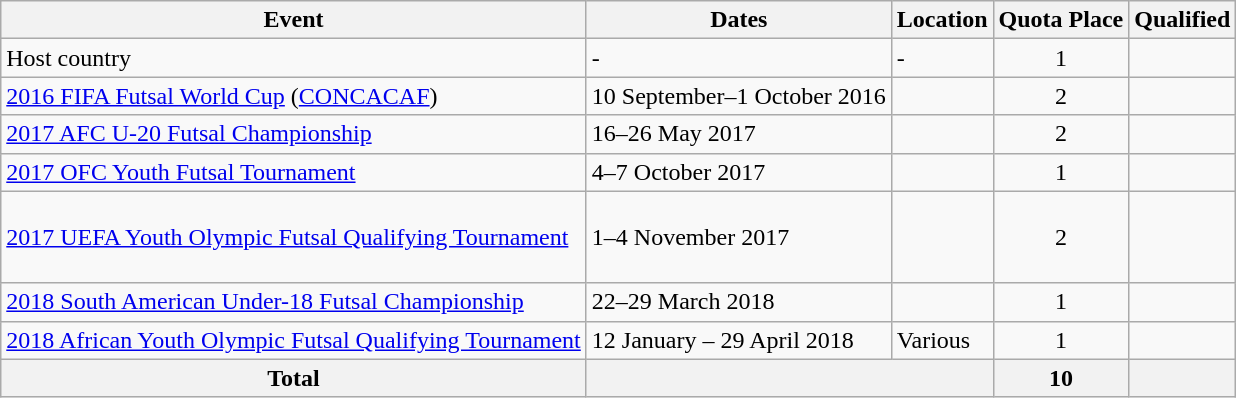<table class="wikitable">
<tr>
<th>Event</th>
<th>Dates</th>
<th>Location</th>
<th>Quota Place</th>
<th>Qualified</th>
</tr>
<tr>
<td>Host country</td>
<td>-</td>
<td>-</td>
<td align="center">1</td>
<td></td>
</tr>
<tr>
<td><a href='#'>2016 FIFA Futsal World Cup</a> (<a href='#'>CONCACAF</a>)</td>
<td>10 September–1 October 2016</td>
<td></td>
<td align=center>2</td>
<td><br></td>
</tr>
<tr>
<td><a href='#'>2017 AFC U-20 Futsal Championship</a></td>
<td>16–26 May 2017</td>
<td></td>
<td align=center>2</td>
<td><br></td>
</tr>
<tr>
<td><a href='#'>2017 OFC Youth Futsal Tournament</a></td>
<td>4–7 October 2017</td>
<td></td>
<td align=center>1</td>
<td></td>
</tr>
<tr>
<td><a href='#'>2017 UEFA Youth Olympic Futsal Qualifying Tournament</a></td>
<td>1–4 November 2017</td>
<td><br><br><br></td>
<td align=center>2</td>
<td><br></td>
</tr>
<tr>
<td><a href='#'>2018 South American Under-18 Futsal Championship</a></td>
<td>22–29 March 2018</td>
<td></td>
<td align=center>1</td>
<td></td>
</tr>
<tr>
<td><a href='#'>2018 African Youth Olympic Futsal Qualifying Tournament</a></td>
<td>12 January – 29 April 2018</td>
<td>Various</td>
<td align=center>1</td>
<td></td>
</tr>
<tr>
<th>Total</th>
<th colspan=2></th>
<th>10</th>
<th></th>
</tr>
</table>
